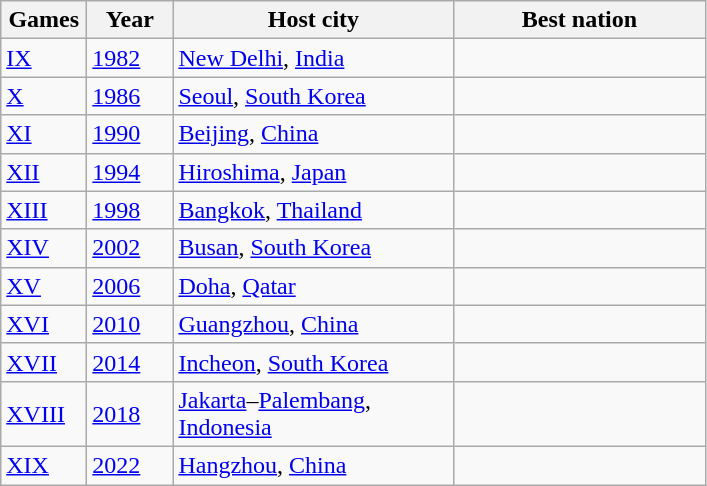<table class=wikitable>
<tr>
<th width=50>Games</th>
<th width=50>Year</th>
<th width=180>Host city</th>
<th width=160>Best nation</th>
</tr>
<tr>
<td><a href='#'>IX</a></td>
<td><a href='#'>1982</a></td>
<td><a href='#'>New Delhi</a>, <a href='#'>India</a></td>
<td></td>
</tr>
<tr>
<td><a href='#'>X</a></td>
<td><a href='#'>1986</a></td>
<td><a href='#'>Seoul</a>, <a href='#'>South Korea</a></td>
<td></td>
</tr>
<tr>
<td><a href='#'>XI</a></td>
<td><a href='#'>1990</a></td>
<td><a href='#'>Beijing</a>, <a href='#'>China</a></td>
<td></td>
</tr>
<tr>
<td><a href='#'>XII</a></td>
<td><a href='#'>1994</a></td>
<td><a href='#'>Hiroshima</a>, <a href='#'>Japan</a></td>
<td></td>
</tr>
<tr>
<td><a href='#'>XIII</a></td>
<td><a href='#'>1998</a></td>
<td><a href='#'>Bangkok</a>, <a href='#'>Thailand</a></td>
<td></td>
</tr>
<tr>
<td><a href='#'>XIV</a></td>
<td><a href='#'>2002</a></td>
<td><a href='#'>Busan</a>, <a href='#'>South Korea</a></td>
<td></td>
</tr>
<tr>
<td><a href='#'>XV</a></td>
<td><a href='#'>2006</a></td>
<td><a href='#'>Doha</a>, <a href='#'>Qatar</a></td>
<td></td>
</tr>
<tr>
<td><a href='#'>XVI</a></td>
<td><a href='#'>2010</a></td>
<td><a href='#'>Guangzhou</a>, <a href='#'>China</a></td>
<td></td>
</tr>
<tr>
<td><a href='#'>XVII</a></td>
<td><a href='#'>2014</a></td>
<td><a href='#'>Incheon</a>, <a href='#'>South Korea</a></td>
<td></td>
</tr>
<tr>
<td><a href='#'>XVIII</a></td>
<td><a href='#'>2018</a></td>
<td><a href='#'>Jakarta</a>–<a href='#'>Palembang</a>, <a href='#'>Indonesia</a></td>
<td></td>
</tr>
<tr>
<td><a href='#'>XIX</a></td>
<td><a href='#'>2022</a></td>
<td><a href='#'>Hangzhou</a>, <a href='#'>China</a></td>
<td></td>
</tr>
</table>
